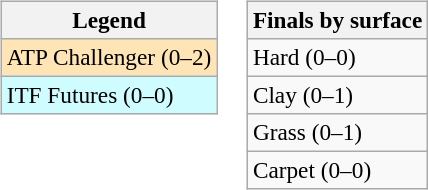<table>
<tr valign=top>
<td><br><table class=wikitable style=font-size:97%>
<tr>
<th>Legend</th>
</tr>
<tr bgcolor=moccasin>
<td>ATP Challenger (0–2)</td>
</tr>
<tr bgcolor=cffcff>
<td>ITF Futures (0–0)</td>
</tr>
</table>
</td>
<td><br><table class=wikitable style=font-size:97%>
<tr>
<th>Finals by surface</th>
</tr>
<tr>
<td>Hard (0–0)</td>
</tr>
<tr>
<td>Clay (0–1)</td>
</tr>
<tr>
<td>Grass (0–1)</td>
</tr>
<tr>
<td>Carpet (0–0)</td>
</tr>
</table>
</td>
</tr>
</table>
